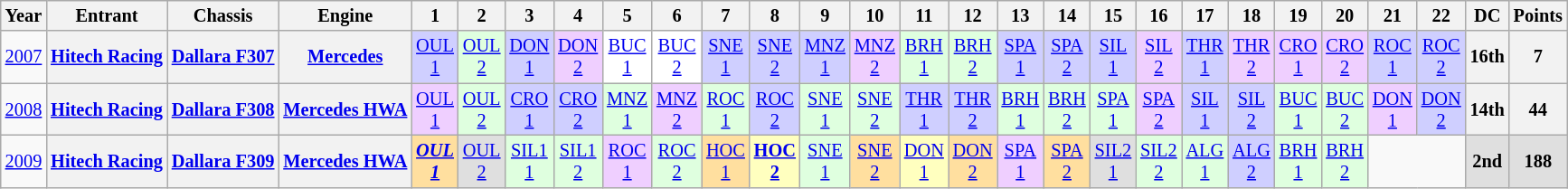<table class="wikitable" style="text-align:center; font-size:85%">
<tr>
<th>Year</th>
<th>Entrant</th>
<th>Chassis</th>
<th>Engine</th>
<th>1</th>
<th>2</th>
<th>3</th>
<th>4</th>
<th>5</th>
<th>6</th>
<th>7</th>
<th>8</th>
<th>9</th>
<th>10</th>
<th>11</th>
<th>12</th>
<th>13</th>
<th>14</th>
<th>15</th>
<th>16</th>
<th>17</th>
<th>18</th>
<th>19</th>
<th>20</th>
<th>21</th>
<th>22</th>
<th>DC</th>
<th>Points</th>
</tr>
<tr>
<td><a href='#'>2007</a></td>
<th nowrap><a href='#'>Hitech Racing</a></th>
<th nowrap><a href='#'>Dallara F307</a></th>
<th nowrap><a href='#'>Mercedes</a></th>
<td style=background:#CFCFFF><a href='#'>OUL<br>1</a><br></td>
<td style=background:#DFFFDF><a href='#'>OUL<br>2</a><br></td>
<td style=background:#CFCFFF><a href='#'>DON<br>1</a><br></td>
<td style=background:#EFCFFF><a href='#'>DON<br>2</a><br></td>
<td style=background:#FFFFFF><a href='#'>BUC<br>1</a><br></td>
<td style=background:#FFFFFF><a href='#'>BUC<br>2</a><br></td>
<td style=background:#CFCFFF><a href='#'>SNE<br>1</a><br></td>
<td style=background:#CFCFFF><a href='#'>SNE<br>2</a><br></td>
<td style=background:#CFCFFF><a href='#'>MNZ<br>1</a><br></td>
<td style=background:#EFCFFF><a href='#'>MNZ<br>2</a><br></td>
<td style=background:#DFFFDF><a href='#'>BRH<br>1</a><br></td>
<td style=background:#DFFFDF><a href='#'>BRH<br>2</a><br></td>
<td style=background:#CFCFFF><a href='#'>SPA<br>1</a><br></td>
<td style=background:#CFCFFF><a href='#'>SPA<br>2</a><br></td>
<td style=background:#CFCFFF><a href='#'>SIL<br>1</a><br></td>
<td style=background:#EFCFFF><a href='#'>SIL<br>2</a><br></td>
<td style=background:#CFCFFF><a href='#'>THR<br>1</a><br></td>
<td style=background:#EFCFFF><a href='#'>THR<br>2</a><br></td>
<td style=background:#EFCFFF><a href='#'>CRO<br>1</a><br></td>
<td style=background:#EFCFFF><a href='#'>CRO<br>2</a><br></td>
<td style=background:#CFCFFF><a href='#'>ROC<br>1</a><br></td>
<td style=background:#CFCFFF><a href='#'>ROC<br>2</a><br></td>
<th>16th</th>
<th>7</th>
</tr>
<tr>
<td><a href='#'>2008</a></td>
<th nowrap><a href='#'>Hitech Racing</a></th>
<th nowrap><a href='#'>Dallara F308</a></th>
<th nowrap><a href='#'>Mercedes HWA</a></th>
<td style=background:#EFCFFF><a href='#'>OUL<br>1</a><br></td>
<td style=background:#DFFFDF><a href='#'>OUL<br>2</a><br></td>
<td style=background:#CFCFFF><a href='#'>CRO<br>1</a><br></td>
<td style=background:#CFCFFF><a href='#'>CRO<br>2</a><br></td>
<td style=background:#DFFFDF><a href='#'>MNZ<br>1</a><br></td>
<td style=background:#EFCFFF><a href='#'>MNZ<br>2</a><br></td>
<td style=background:#DFFFDF><a href='#'>ROC<br>1</a><br></td>
<td style=background:#CFCFFF><a href='#'>ROC<br>2</a><br></td>
<td style=background:#DFFFDF><a href='#'>SNE<br>1</a><br></td>
<td style=background:#DFFFDF><a href='#'>SNE<br>2</a><br></td>
<td style=background:#CFCFFF><a href='#'>THR<br>1</a><br></td>
<td style=background:#CFCFFF><a href='#'>THR<br>2</a><br></td>
<td style=background:#DFFFDF><a href='#'>BRH<br>1</a><br></td>
<td style=background:#DFFFDF><a href='#'>BRH<br>2</a><br></td>
<td style=background:#DFFFDF><a href='#'>SPA<br>1</a><br></td>
<td style=background:#EFCFFF><a href='#'>SPA<br>2</a><br></td>
<td style=background:#CFCFFF><a href='#'>SIL<br>1</a><br></td>
<td style=background:#CFCFFF><a href='#'>SIL<br>2</a><br></td>
<td style=background:#DFFFDF><a href='#'>BUC<br>1</a><br></td>
<td style=background:#DFFFDF><a href='#'>BUC<br>2</a><br></td>
<td style=background:#EFCFFF><a href='#'>DON<br>1</a><br></td>
<td style=background:#CFCFFF><a href='#'>DON<br>2</a><br></td>
<th>14th</th>
<th>44</th>
</tr>
<tr>
<td><a href='#'>2009</a></td>
<th nowrap><a href='#'>Hitech Racing</a></th>
<th nowrap><a href='#'>Dallara F309</a></th>
<th nowrap><a href='#'>Mercedes HWA</a></th>
<td style=background:#FFDF9F><strong><em><a href='#'>OUL<br>1</a><br></em></strong></td>
<td style=background:#DFDFDF><a href='#'>OUL<br>2</a><br></td>
<td style=background:#DFFFDF><a href='#'>SIL1<br>1</a><br></td>
<td style=background:#DFFFDF><a href='#'>SIL1<br>2</a><br></td>
<td style=background:#EFCFFF><a href='#'>ROC<br>1</a><br></td>
<td style=background:#DFFFDF><a href='#'>ROC<br>2</a><br></td>
<td style=background:#FFDF9F><a href='#'>HOC<br>1</a><br></td>
<td style=background:#FFFFBF><strong><a href='#'>HOC<br>2</a><br></strong></td>
<td style=background:#DFFFDF><a href='#'>SNE<br>1</a><br></td>
<td style=background:#FFDF9F><a href='#'>SNE<br>2</a><br></td>
<td style=background:#FFFFBF><a href='#'>DON<br>1</a><br></td>
<td style=background:#FFDF9F><a href='#'>DON<br>2</a><br></td>
<td style=background:#EFCFFF><a href='#'>SPA<br>1</a><br></td>
<td style=background:#FFDF9F><a href='#'>SPA<br>2</a><br></td>
<td style=background:#DFDFDF><a href='#'>SIL2<br>1</a><br></td>
<td style=background:#DFFFDF><a href='#'>SIL2<br>2</a><br></td>
<td style=background:#DFFFDF><a href='#'>ALG<br>1</a><br></td>
<td style=background:#CFCFFF><a href='#'>ALG<br>2</a><br></td>
<td style=background:#DFFFDF><a href='#'>BRH<br>1</a><br></td>
<td style=background:#DFFFDF><a href='#'>BRH<br>2</a><br></td>
<td colspan=2></td>
<th style=background:#DFDFDF><strong>2nd</strong></th>
<th style=background:#DFDFDF>188</th>
</tr>
</table>
